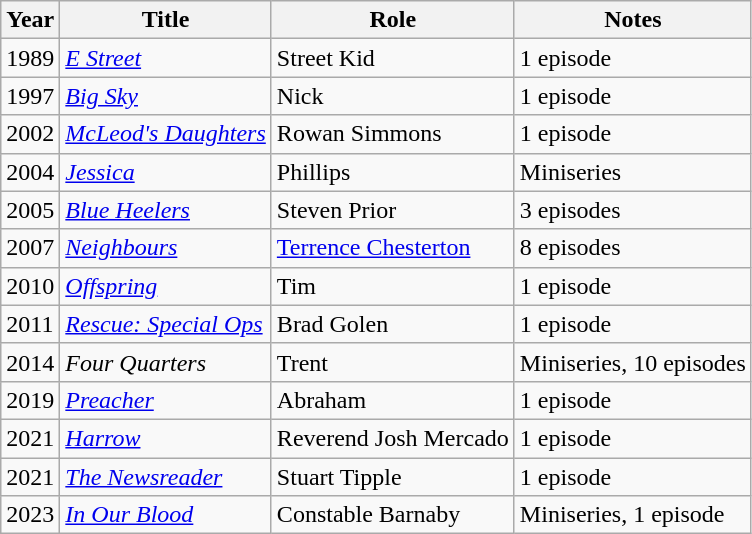<table class="wikitable">
<tr>
<th>Year</th>
<th>Title</th>
<th>Role</th>
<th>Notes</th>
</tr>
<tr>
<td>1989</td>
<td><em><a href='#'>E Street</a></em></td>
<td>Street Kid</td>
<td>1 episode</td>
</tr>
<tr>
<td>1997</td>
<td><em><a href='#'>Big Sky</a></em></td>
<td>Nick</td>
<td>1 episode</td>
</tr>
<tr>
<td>2002</td>
<td><em><a href='#'>McLeod's Daughters</a></em></td>
<td>Rowan Simmons</td>
<td>1 episode</td>
</tr>
<tr>
<td>2004</td>
<td><em><a href='#'>Jessica</a></em></td>
<td>Phillips</td>
<td>Miniseries</td>
</tr>
<tr>
<td>2005</td>
<td><em><a href='#'>Blue Heelers</a></em></td>
<td>Steven Prior</td>
<td>3 episodes</td>
</tr>
<tr>
<td>2007</td>
<td><em><a href='#'>Neighbours</a></em></td>
<td><a href='#'>Terrence Chesterton</a></td>
<td>8 episodes</td>
</tr>
<tr>
<td>2010</td>
<td><em><a href='#'>Offspring</a></em></td>
<td>Tim</td>
<td>1 episode</td>
</tr>
<tr>
<td>2011</td>
<td><em><a href='#'>Rescue: Special Ops</a></em></td>
<td>Brad Golen</td>
<td>1 episode</td>
</tr>
<tr>
<td>2014</td>
<td><em>Four Quarters</em></td>
<td>Trent</td>
<td>Miniseries, 10 episodes</td>
</tr>
<tr>
<td>2019</td>
<td><em><a href='#'>Preacher</a></em></td>
<td>Abraham</td>
<td>1 episode</td>
</tr>
<tr>
<td>2021</td>
<td><em><a href='#'>Harrow</a></em></td>
<td>Reverend Josh Mercado</td>
<td>1 episode</td>
</tr>
<tr>
<td>2021</td>
<td><em><a href='#'>The Newsreader</a></em></td>
<td>Stuart Tipple</td>
<td>1 episode</td>
</tr>
<tr>
<td>2023</td>
<td><em><a href='#'>In Our Blood</a></em></td>
<td>Constable Barnaby</td>
<td>Miniseries, 1 episode</td>
</tr>
</table>
